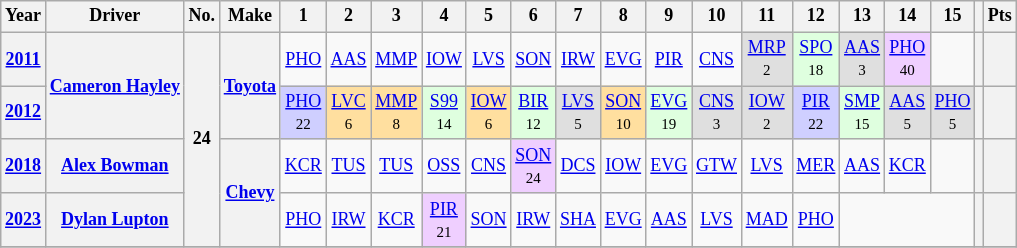<table class="wikitable" style="text-align:center; font-size:75%">
<tr>
<th>Year</th>
<th>Driver</th>
<th>No.</th>
<th>Make</th>
<th>1</th>
<th>2</th>
<th>3</th>
<th>4</th>
<th>5</th>
<th>6</th>
<th>7</th>
<th>8</th>
<th>9</th>
<th>10</th>
<th>11</th>
<th>12</th>
<th>13</th>
<th>14</th>
<th>15</th>
<th></th>
<th>Pts</th>
</tr>
<tr>
<th><a href='#'>2011</a></th>
<th rowspan=2><a href='#'>Cameron Hayley</a></th>
<th rowspan=4>24</th>
<th rowspan=2><a href='#'>Toyota</a></th>
<td><a href='#'>PHO</a></td>
<td><a href='#'>AAS</a></td>
<td><a href='#'>MMP</a></td>
<td><a href='#'>IOW</a></td>
<td><a href='#'>LVS</a></td>
<td><a href='#'>SON</a></td>
<td><a href='#'>IRW</a></td>
<td><a href='#'>EVG</a></td>
<td><a href='#'>PIR</a></td>
<td><a href='#'>CNS</a></td>
<td style="background:#DFDFDF;"><a href='#'>MRP</a><br><small>2</small></td>
<td style="background:#DFFFDF;"><a href='#'>SPO</a><br><small>18</small></td>
<td style="background:#DFDFDF;"><a href='#'>AAS</a><br><small>3</small></td>
<td style="background:#EFCFFF;"><a href='#'>PHO</a><br><small>40</small></td>
<td></td>
<th></th>
<th></th>
</tr>
<tr>
<th><a href='#'>2012</a></th>
<td style="background:#CFCFFF;"><a href='#'>PHO</a><br><small>22</small></td>
<td style="background:#FFDF9F;"><a href='#'>LVC</a><br><small>6</small></td>
<td style="background:#FFDF9F;"><a href='#'>MMP</a><br><small>8</small></td>
<td style="background:#DFFFDF;"><a href='#'>S99</a><br><small>14</small></td>
<td style="background:#FFDF9F;"><a href='#'>IOW</a><br><small>6</small></td>
<td style="background:#DFFFDF;"><a href='#'>BIR</a><br><small>12</small></td>
<td style="background:#DFDFDF;"><a href='#'>LVS</a><br><small>5</small></td>
<td style="background:#FFDF9F;"><a href='#'>SON</a><br><small>10</small></td>
<td style="background:#DFFFDF;"><a href='#'>EVG</a><br><small>19</small></td>
<td style="background:#DFDFDF;"><a href='#'>CNS</a><br><small>3</small></td>
<td style="background:#DFDFDF;"><a href='#'>IOW</a><br><small>2</small></td>
<td style="background:#CFCFFF;"><a href='#'>PIR</a><br><small>22</small></td>
<td style="background:#DFFFDF;"><a href='#'>SMP</a><br><small>15</small></td>
<td style="background:#DFDFDF;"><a href='#'>AAS</a><br><small>5</small></td>
<td style="background:#DFDFDF;"><a href='#'>PHO</a><br><small>5</small></td>
<th></th>
<th></th>
</tr>
<tr>
<th><a href='#'>2018</a></th>
<th><a href='#'>Alex Bowman</a></th>
<th rowspan=2><a href='#'>Chevy</a></th>
<td><a href='#'>KCR</a></td>
<td><a href='#'>TUS</a></td>
<td><a href='#'>TUS</a></td>
<td><a href='#'>OSS</a></td>
<td><a href='#'>CNS</a></td>
<td style="background:#EFCFFF;"><a href='#'>SON</a><br><small>24</small></td>
<td><a href='#'>DCS</a></td>
<td><a href='#'>IOW</a></td>
<td><a href='#'>EVG</a></td>
<td><a href='#'>GTW</a></td>
<td><a href='#'>LVS</a></td>
<td><a href='#'>MER</a></td>
<td><a href='#'>AAS</a></td>
<td><a href='#'>KCR</a></td>
<td></td>
<th></th>
<th></th>
</tr>
<tr>
<th><a href='#'>2023</a></th>
<th><a href='#'>Dylan Lupton</a></th>
<td><a href='#'>PHO</a></td>
<td><a href='#'>IRW</a></td>
<td><a href='#'>KCR</a></td>
<td style="background:#EFCFFF;"><a href='#'>PIR</a><br><small>21</small></td>
<td><a href='#'>SON</a></td>
<td><a href='#'>IRW</a></td>
<td><a href='#'>SHA</a></td>
<td><a href='#'>EVG</a></td>
<td><a href='#'>AAS</a></td>
<td><a href='#'>LVS</a></td>
<td><a href='#'>MAD</a></td>
<td><a href='#'>PHO</a></td>
<td colspan=3></td>
<th></th>
<th></th>
</tr>
<tr>
</tr>
</table>
